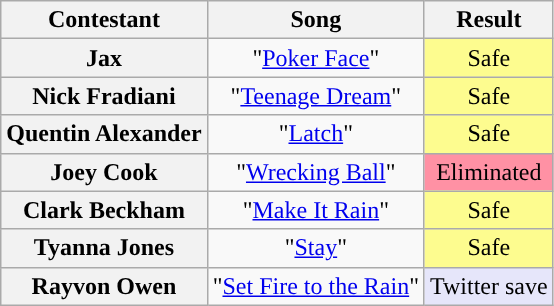<table class="wikitable unsortable" style="text-align:center;">
<tr>
<th scope="col">Contestant</th>
<th scope="col">Song</th>
<th scope="col">Result</th>
</tr>
<tr>
<th scope="row">Jax</th>
<td>"<a href='#'>Poker Face</a>"</td>
<td style="background:#FDFC8F">Safe</td>
</tr>
<tr>
<th scope="row">Nick Fradiani</th>
<td>"<a href='#'>Teenage Dream</a>"</td>
<td style="background:#FDFC8F">Safe</td>
</tr>
<tr>
<th scope="row">Quentin Alexander</th>
<td>"<a href='#'>Latch</a>"</td>
<td style="background:#FDFC8F">Safe</td>
</tr>
<tr>
<th scope="row">Joey Cook</th>
<td>"<a href='#'>Wrecking Ball</a>"</td>
<td bgcolor="FF91A4">Eliminated</td>
</tr>
<tr>
<th scope="row">Clark Beckham</th>
<td>"<a href='#'>Make It Rain</a>"</td>
<td style="background:#FDFC8F">Safe</td>
</tr>
<tr>
<th scope="row">Tyanna Jones</th>
<td>"<a href='#'>Stay</a>"</td>
<td style="background:#FDFC8F">Safe</td>
</tr>
<tr>
<th scope="row">Rayvon Owen</th>
<td>"<a href='#'>Set Fire to the Rain</a>"</td>
<td style="background:lavender">Twitter save</td>
</tr>
</table>
